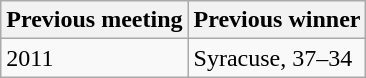<table class="wikitable">
<tr>
<th>Previous meeting</th>
<th>Previous winner</th>
</tr>
<tr>
<td>2011</td>
<td>Syracuse, 37–34</td>
</tr>
</table>
